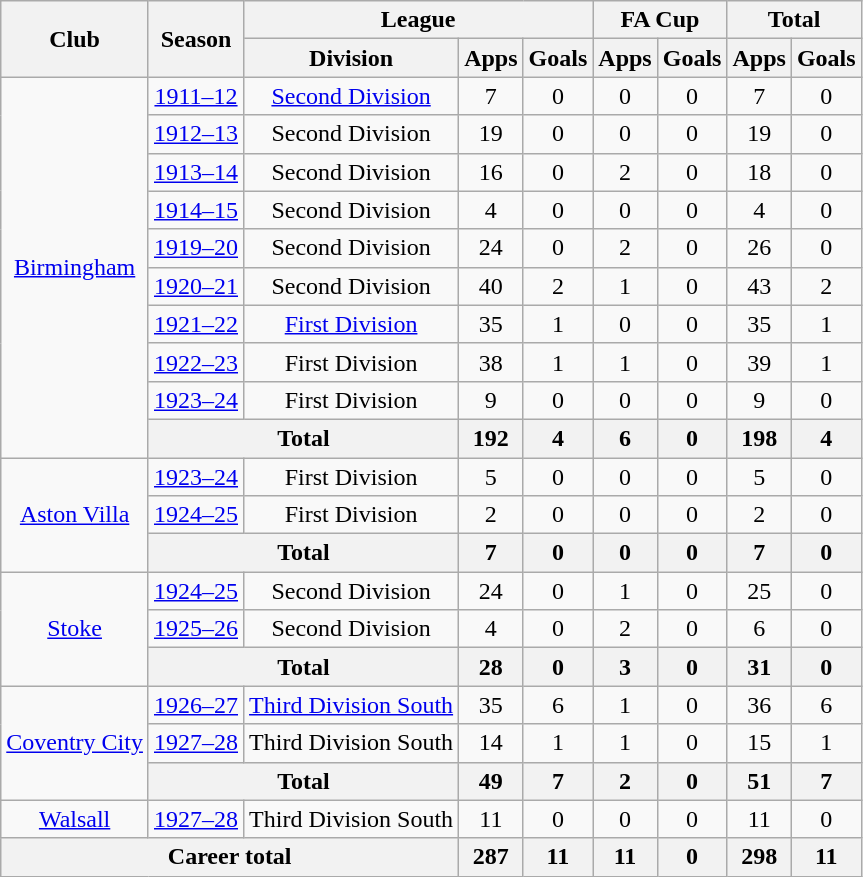<table class="wikitable" style="text-align: center;">
<tr>
<th rowspan="2">Club</th>
<th rowspan="2">Season</th>
<th colspan="3">League</th>
<th colspan="2">FA Cup</th>
<th colspan="2">Total</th>
</tr>
<tr>
<th>Division</th>
<th>Apps</th>
<th>Goals</th>
<th>Apps</th>
<th>Goals</th>
<th>Apps</th>
<th>Goals</th>
</tr>
<tr>
<td rowspan=10><a href='#'>Birmingham</a></td>
<td><a href='#'>1911–12</a></td>
<td><a href='#'>Second Division</a></td>
<td>7</td>
<td>0</td>
<td>0</td>
<td>0</td>
<td>7</td>
<td>0</td>
</tr>
<tr>
<td><a href='#'>1912–13</a></td>
<td>Second Division</td>
<td>19</td>
<td>0</td>
<td>0</td>
<td>0</td>
<td>19</td>
<td>0</td>
</tr>
<tr>
<td><a href='#'>1913–14</a></td>
<td>Second Division</td>
<td>16</td>
<td>0</td>
<td>2</td>
<td>0</td>
<td>18</td>
<td>0</td>
</tr>
<tr>
<td><a href='#'>1914–15</a></td>
<td>Second Division</td>
<td>4</td>
<td>0</td>
<td>0</td>
<td>0</td>
<td>4</td>
<td>0</td>
</tr>
<tr>
<td><a href='#'>1919–20</a></td>
<td>Second Division</td>
<td>24</td>
<td>0</td>
<td>2</td>
<td>0</td>
<td>26</td>
<td>0</td>
</tr>
<tr>
<td><a href='#'>1920–21</a></td>
<td>Second Division</td>
<td>40</td>
<td>2</td>
<td>1</td>
<td>0</td>
<td>43</td>
<td>2</td>
</tr>
<tr>
<td><a href='#'>1921–22</a></td>
<td><a href='#'>First Division</a></td>
<td>35</td>
<td>1</td>
<td>0</td>
<td>0</td>
<td>35</td>
<td>1</td>
</tr>
<tr>
<td><a href='#'>1922–23</a></td>
<td>First Division</td>
<td>38</td>
<td>1</td>
<td>1</td>
<td>0</td>
<td>39</td>
<td>1</td>
</tr>
<tr>
<td><a href='#'>1923–24</a></td>
<td>First Division</td>
<td>9</td>
<td>0</td>
<td>0</td>
<td>0</td>
<td>9</td>
<td>0</td>
</tr>
<tr>
<th colspan=2>Total</th>
<th>192</th>
<th>4</th>
<th>6</th>
<th>0</th>
<th>198</th>
<th>4</th>
</tr>
<tr>
<td rowspan=3><a href='#'>Aston Villa</a></td>
<td><a href='#'>1923–24</a></td>
<td>First Division</td>
<td>5</td>
<td>0</td>
<td>0</td>
<td>0</td>
<td>5</td>
<td>0</td>
</tr>
<tr>
<td><a href='#'>1924–25</a></td>
<td>First Division</td>
<td>2</td>
<td>0</td>
<td>0</td>
<td>0</td>
<td>2</td>
<td>0</td>
</tr>
<tr>
<th colspan=2>Total</th>
<th>7</th>
<th>0</th>
<th>0</th>
<th>0</th>
<th>7</th>
<th>0</th>
</tr>
<tr>
<td rowspan=3><a href='#'>Stoke</a></td>
<td><a href='#'>1924–25</a></td>
<td>Second Division</td>
<td>24</td>
<td>0</td>
<td>1</td>
<td>0</td>
<td>25</td>
<td>0</td>
</tr>
<tr>
<td><a href='#'>1925–26</a></td>
<td>Second Division</td>
<td>4</td>
<td>0</td>
<td>2</td>
<td>0</td>
<td>6</td>
<td>0</td>
</tr>
<tr>
<th colspan=2>Total</th>
<th>28</th>
<th>0</th>
<th>3</th>
<th>0</th>
<th>31</th>
<th>0</th>
</tr>
<tr>
<td rowspan=3><a href='#'>Coventry City</a></td>
<td><a href='#'>1926–27</a></td>
<td><a href='#'>Third Division South</a></td>
<td>35</td>
<td>6</td>
<td>1</td>
<td>0</td>
<td>36</td>
<td>6</td>
</tr>
<tr>
<td><a href='#'>1927–28</a></td>
<td>Third Division South</td>
<td>14</td>
<td>1</td>
<td>1</td>
<td>0</td>
<td>15</td>
<td>1</td>
</tr>
<tr>
<th colspan=2>Total</th>
<th>49</th>
<th>7</th>
<th>2</th>
<th>0</th>
<th>51</th>
<th>7</th>
</tr>
<tr>
<td><a href='#'>Walsall</a></td>
<td><a href='#'>1927–28</a></td>
<td>Third Division South</td>
<td>11</td>
<td>0</td>
<td>0</td>
<td>0</td>
<td>11</td>
<td>0</td>
</tr>
<tr>
<th colspan="3">Career total</th>
<th>287</th>
<th>11</th>
<th>11</th>
<th>0</th>
<th>298</th>
<th>11</th>
</tr>
</table>
